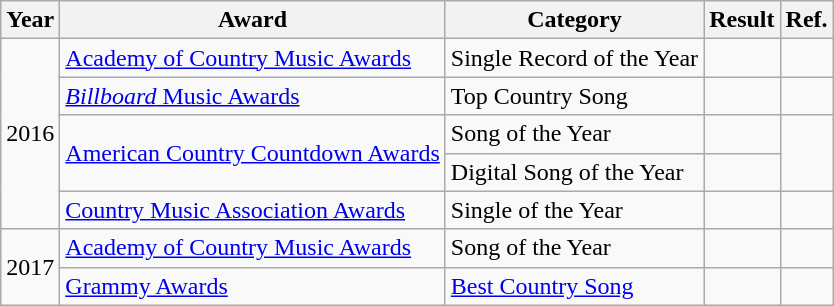<table class="wikitable">
<tr>
<th>Year</th>
<th>Award</th>
<th>Category</th>
<th>Result</th>
<th>Ref.</th>
</tr>
<tr>
<td rowspan=5>2016</td>
<td><a href='#'>Academy of Country Music Awards</a></td>
<td>Single Record of the Year</td>
<td></td>
<td style="text-align:center;"></td>
</tr>
<tr>
<td><a href='#'><em>Billboard</em> Music Awards</a></td>
<td>Top Country Song</td>
<td></td>
<td style="text-align:center;"></td>
</tr>
<tr>
<td rowspan=2><a href='#'>American Country Countdown Awards</a></td>
<td>Song of the Year</td>
<td></td>
<td rowspan=2 style="text-align:center;"></td>
</tr>
<tr>
<td>Digital Song of the Year</td>
<td></td>
</tr>
<tr>
<td><a href='#'>Country Music Association Awards</a></td>
<td>Single of the Year</td>
<td></td>
<td style="text-align:center;"></td>
</tr>
<tr>
<td rowspan=2>2017</td>
<td><a href='#'>Academy of Country Music Awards</a></td>
<td>Song of the Year</td>
<td></td>
<td style="text-align:center;"></td>
</tr>
<tr>
<td><a href='#'>Grammy Awards</a></td>
<td><a href='#'>Best Country Song</a></td>
<td></td>
<td style="text-align:center;"></td>
</tr>
</table>
